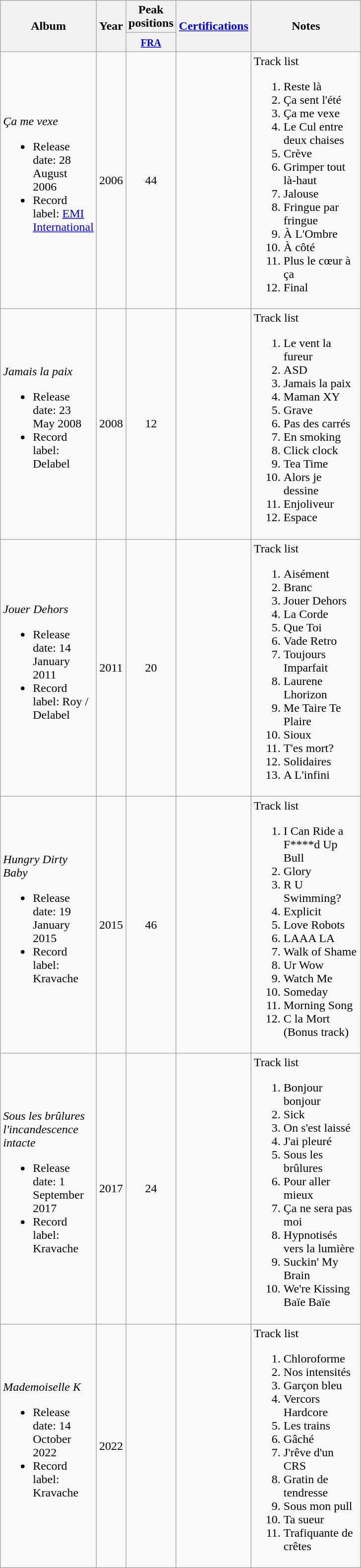<table class="wikitable">
<tr>
<th align="center" rowspan="2" width="120">Album</th>
<th align="center" rowspan="2" width="10">Year</th>
<th align="center" colspan="1" width="30">Peak positions</th>
<th align="center" rowspan="2" width="80"><a href='#'>Certifications</a></th>
<th align="center" rowspan="2" width="140">Notes</th>
</tr>
<tr>
<th width="20"><small><a href='#'>FRA</a></small><br></th>
</tr>
<tr>
<td><em>Ça me vexe</em><br><ul><li>Release date: 28 August 2006</li><li>Record label: <a href='#'>EMI International</a></li></ul></td>
<td align="center">2006</td>
<td align="center">44</td>
<td align="center"></td>
<td align="left">Track list<br><ol><li>Reste là</li><li>Ça sent l'été</li><li>Ça me vexe</li><li>Le Cul entre deux chaises</li><li>Crève</li><li>Grimper tout là-haut</li><li>Jalouse</li><li>Fringue par fringue</li><li>À L'Ombre</li><li>À côté</li><li>Plus le cœur à ça</li><li>Final</li></ol></td>
</tr>
<tr>
<td><em>Jamais la paix</em><br><ul><li>Release date: 23 May 2008</li><li>Record label: Delabel</li></ul></td>
<td align="center">2008</td>
<td align="center">12</td>
<td align="center"></td>
<td align="left">Track list<br><ol><li>Le vent la fureur</li><li>ASD</li><li>Jamais la paix</li><li>Maman XY</li><li>Grave</li><li>Pas des carrés</li><li>En smoking</li><li>Click clock</li><li>Tea Time</li><li>Alors je dessine</li><li>Enjoliveur</li><li>Espace</li></ol></td>
</tr>
<tr>
<td><em>Jouer Dehors</em><br><ul><li>Release date: 14 January 2011</li><li>Record label: Roy / Delabel</li></ul></td>
<td align="center">2011</td>
<td align="center">20</td>
<td align="center"></td>
<td align="left">Track list<br><ol><li>Aisément</li><li>Branc</li><li>Jouer Dehors</li><li>La Corde</li><li>Que Toi</li><li>Vade Retro</li><li>Toujours Imparfait</li><li>Laurene Lhorizon</li><li>Me Taire Te Plaire</li><li>Sioux</li><li>T'es mort?</li><li>Solidaires</li><li>A L'infini</li></ol></td>
</tr>
<tr>
<td><em>Hungry Dirty Baby</em><br><ul><li>Release date: 19 January 2015</li><li>Record label: Kravache</li></ul></td>
<td align="center">2015</td>
<td align="center">46</td>
<td align="center"></td>
<td align="left">Track list<br><ol><li>I Can Ride a F****d Up Bull</li><li>Glory</li><li>R U Swimming?</li><li>Explicit</li><li>Love Robots</li><li>LAAA LA</li><li>Walk of Shame</li><li>Ur Wow</li><li>Watch Me</li><li>Someday</li><li>Morning Song</li><li>C la Mort (Bonus track)</li></ol></td>
</tr>
<tr>
<td><em>Sous les brûlures l'incandescence intacte</em><br><ul><li>Release date: 1 September 2017</li><li>Record label: Kravache</li></ul></td>
<td align="center">2017</td>
<td align="center">24</td>
<td align="center"></td>
<td>Track list<br><ol><li>Bonjour bonjour</li><li>Sick</li><li>On s'est laissé</li><li>J'ai pleuré</li><li>Sous les brûlures</li><li>Pour aller mieux</li><li>Ça ne sera pas moi</li><li>Hypnotisés vers la lumière</li><li>Suckin' My Brain</li><li>We're Kissing Baïe Baïe</li></ol></td>
</tr>
<tr>
<td><em>Mademoiselle K</em><br><ul><li>Release date: 14 October 2022</li><li>Record label: Kravache</li></ul></td>
<td>2022</td>
<td></td>
<td></td>
<td>Track list<br><ol><li>Chloroforme</li><li>Nos intensités</li><li>Garçon bleu</li><li>Vercors Hardcore</li><li>Les trains</li><li>Gâché</li><li>J'rêve d'un CRS</li><li>Gratin de tendresse</li><li>Sous mon pull</li><li>Ta sueur</li><li>Trafiquante de crêtes</li></ol></td>
</tr>
</table>
